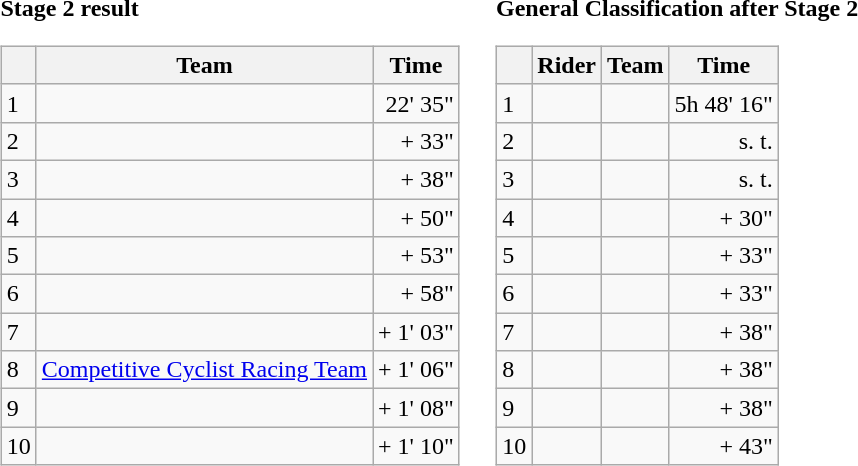<table>
<tr>
<td><strong>Stage 2 result</strong><br><table class="wikitable">
<tr>
<th></th>
<th>Team</th>
<th>Time</th>
</tr>
<tr>
<td>1</td>
<td></td>
<td align="right">22' 35"</td>
</tr>
<tr>
<td>2</td>
<td></td>
<td align="right">+ 33"</td>
</tr>
<tr>
<td>3</td>
<td></td>
<td align="right">+ 38"</td>
</tr>
<tr>
<td>4</td>
<td></td>
<td align="right">+ 50"</td>
</tr>
<tr>
<td>5</td>
<td></td>
<td align="right">+ 53"</td>
</tr>
<tr>
<td>6</td>
<td></td>
<td align="right">+ 58"</td>
</tr>
<tr>
<td>7</td>
<td></td>
<td align="right">+ 1' 03"</td>
</tr>
<tr>
<td>8</td>
<td><a href='#'>Competitive Cyclist Racing Team</a></td>
<td align="right">+ 1' 06"</td>
</tr>
<tr>
<td>9</td>
<td></td>
<td align="right">+ 1' 08"</td>
</tr>
<tr>
<td>10</td>
<td></td>
<td align="right">+ 1' 10"</td>
</tr>
</table>
</td>
<td></td>
<td><strong>General Classification after Stage 2</strong><br><table class="wikitable">
<tr>
<th></th>
<th>Rider</th>
<th>Team</th>
<th>Time</th>
</tr>
<tr>
<td>1</td>
<td> </td>
<td></td>
<td align="right">5h 48' 16"</td>
</tr>
<tr>
<td>2</td>
<td></td>
<td></td>
<td align="right">s. t.</td>
</tr>
<tr>
<td>3</td>
<td></td>
<td></td>
<td align="right">s. t.</td>
</tr>
<tr>
<td>4</td>
<td></td>
<td></td>
<td align="right">+ 30"</td>
</tr>
<tr>
<td>5</td>
<td> </td>
<td></td>
<td align="right">+ 33"</td>
</tr>
<tr>
<td>6</td>
<td></td>
<td></td>
<td align="right">+ 33"</td>
</tr>
<tr>
<td>7</td>
<td></td>
<td></td>
<td align="right">+ 38"</td>
</tr>
<tr>
<td>8</td>
<td></td>
<td></td>
<td align="right">+ 38"</td>
</tr>
<tr>
<td>9</td>
<td></td>
<td></td>
<td align="right">+ 38"</td>
</tr>
<tr>
<td>10</td>
<td> </td>
<td></td>
<td align="right">+ 43"</td>
</tr>
</table>
</td>
</tr>
</table>
